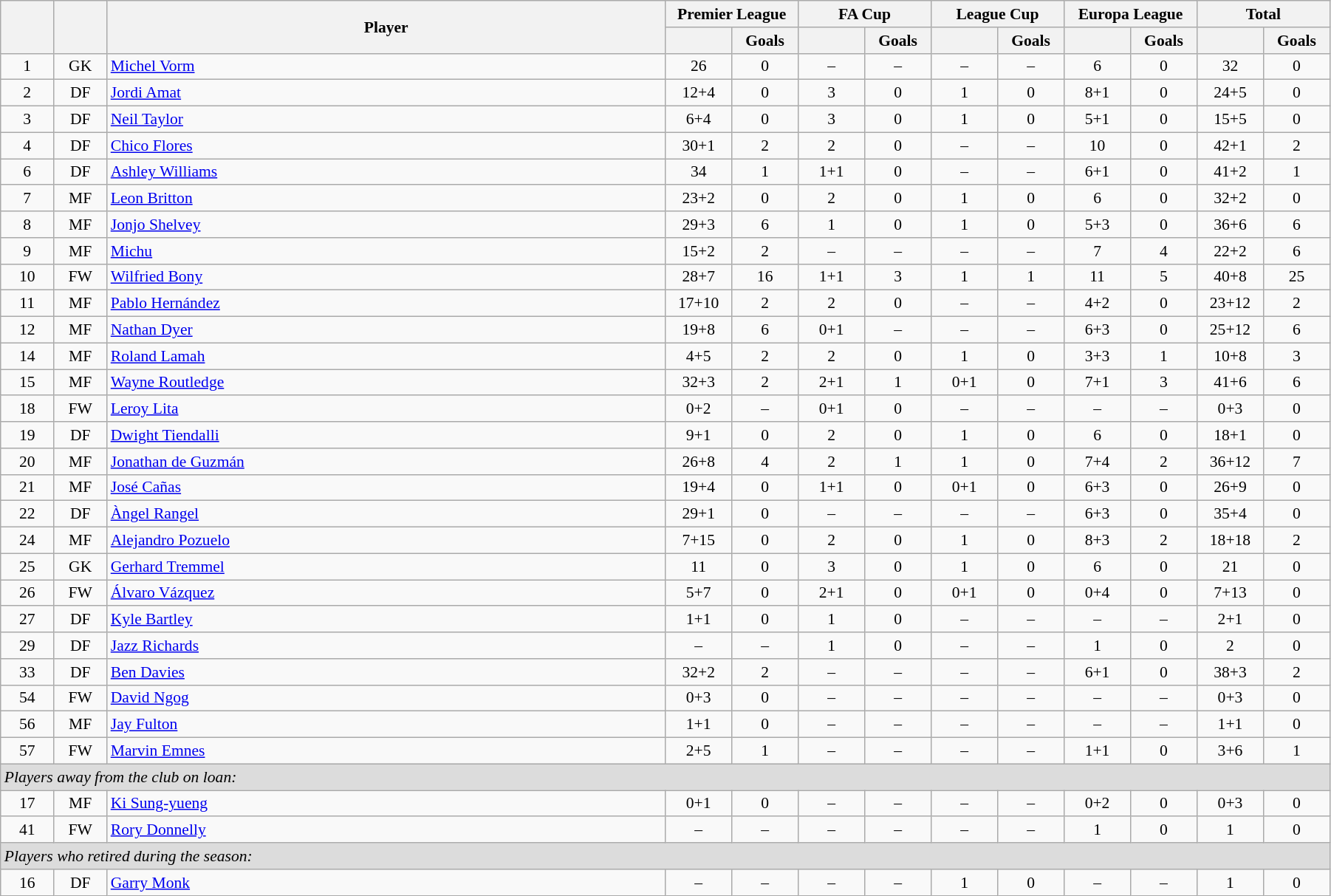<table class="wikitable"  style="text-align:center; font-size:90%;width:95%;">
<tr>
<th rowspan="2" width="4%"></th>
<th rowspan="2" width="4%"></th>
<th rowspan="2">Player</th>
<th colspan="2">Premier League</th>
<th colspan="2">FA Cup</th>
<th colspan="2">League Cup</th>
<th colspan="2">Europa  League</th>
<th colspan="2">Total</th>
</tr>
<tr>
<th width="5%"></th>
<th width="5%">Goals</th>
<th width="5%"></th>
<th width="5%">Goals</th>
<th width="5%"></th>
<th width="5%">Goals</th>
<th width="5%"></th>
<th width="5%">Goals</th>
<th width="5%"></th>
<th width="5%">Goals</th>
</tr>
<tr>
<td>1</td>
<td>GK</td>
<td style="text-align:left;"> <a href='#'>Michel Vorm</a></td>
<td>26</td>
<td>0</td>
<td>–</td>
<td>–</td>
<td>–</td>
<td>–</td>
<td>6</td>
<td>0</td>
<td>32</td>
<td>0</td>
</tr>
<tr>
<td>2</td>
<td>DF</td>
<td style="text-align:left;"> <a href='#'>Jordi Amat</a></td>
<td>12+4</td>
<td>0</td>
<td>3</td>
<td>0</td>
<td>1</td>
<td>0</td>
<td>8+1</td>
<td>0</td>
<td>24+5</td>
<td>0</td>
</tr>
<tr>
<td>3</td>
<td>DF</td>
<td style="text-align:left;"> <a href='#'>Neil Taylor</a></td>
<td>6+4</td>
<td>0</td>
<td>3</td>
<td>0</td>
<td>1</td>
<td>0</td>
<td>5+1</td>
<td>0</td>
<td>15+5</td>
<td>0</td>
</tr>
<tr>
<td>4</td>
<td>DF</td>
<td style="text-align:left;"> <a href='#'>Chico Flores</a></td>
<td>30+1</td>
<td>2</td>
<td>2</td>
<td>0</td>
<td>–</td>
<td>–</td>
<td>10</td>
<td>0</td>
<td>42+1</td>
<td>2</td>
</tr>
<tr>
<td>6</td>
<td>DF</td>
<td style="text-align:left;"> <a href='#'>Ashley Williams</a></td>
<td>34</td>
<td>1</td>
<td>1+1</td>
<td>0</td>
<td>–</td>
<td>–</td>
<td>6+1</td>
<td>0</td>
<td>41+2</td>
<td>1</td>
</tr>
<tr>
<td>7</td>
<td>MF</td>
<td style="text-align:left;"> <a href='#'>Leon Britton</a></td>
<td>23+2</td>
<td>0</td>
<td>2</td>
<td>0</td>
<td>1</td>
<td>0</td>
<td>6</td>
<td>0</td>
<td>32+2</td>
<td>0</td>
</tr>
<tr>
<td>8</td>
<td>MF</td>
<td style="text-align:left;"> <a href='#'>Jonjo Shelvey</a></td>
<td>29+3</td>
<td>6</td>
<td>1</td>
<td>0</td>
<td>1</td>
<td>0</td>
<td>5+3</td>
<td>0</td>
<td>36+6</td>
<td>6</td>
</tr>
<tr>
<td>9</td>
<td>MF</td>
<td style="text-align:left;"> <a href='#'>Michu</a></td>
<td>15+2</td>
<td>2</td>
<td>–</td>
<td>–</td>
<td>–</td>
<td>–</td>
<td>7</td>
<td>4</td>
<td>22+2</td>
<td>6</td>
</tr>
<tr>
<td>10</td>
<td>FW</td>
<td style="text-align:left;"> <a href='#'>Wilfried Bony</a></td>
<td>28+7</td>
<td>16</td>
<td>1+1</td>
<td>3</td>
<td>1</td>
<td>1</td>
<td>11</td>
<td>5</td>
<td>40+8</td>
<td>25</td>
</tr>
<tr>
<td>11</td>
<td>MF</td>
<td style="text-align:left;"> <a href='#'>Pablo Hernández</a></td>
<td>17+10</td>
<td>2</td>
<td>2</td>
<td>0</td>
<td>–</td>
<td>–</td>
<td>4+2</td>
<td>0</td>
<td>23+12</td>
<td>2</td>
</tr>
<tr>
<td>12</td>
<td>MF</td>
<td style="text-align:left;"> <a href='#'>Nathan Dyer</a></td>
<td>19+8</td>
<td>6</td>
<td>0+1</td>
<td>–</td>
<td>–</td>
<td>–</td>
<td>6+3</td>
<td>0</td>
<td>25+12</td>
<td>6</td>
</tr>
<tr>
<td>14</td>
<td>MF</td>
<td style="text-align:left;"> <a href='#'>Roland Lamah</a></td>
<td>4+5</td>
<td>2</td>
<td>2</td>
<td>0</td>
<td>1</td>
<td>0</td>
<td>3+3</td>
<td>1</td>
<td>10+8</td>
<td>3</td>
</tr>
<tr>
<td>15</td>
<td>MF</td>
<td style="text-align:left;"> <a href='#'>Wayne Routledge</a></td>
<td>32+3</td>
<td>2</td>
<td>2+1</td>
<td>1</td>
<td>0+1</td>
<td>0</td>
<td>7+1</td>
<td>3</td>
<td>41+6</td>
<td>6</td>
</tr>
<tr>
<td>18</td>
<td>FW</td>
<td style="text-align:left;"> <a href='#'>Leroy Lita</a></td>
<td>0+2</td>
<td>–</td>
<td>0+1</td>
<td>0</td>
<td>–</td>
<td>–</td>
<td>–</td>
<td>–</td>
<td>0+3</td>
<td>0</td>
</tr>
<tr>
<td>19</td>
<td>DF</td>
<td style="text-align:left;"> <a href='#'>Dwight Tiendalli</a></td>
<td>9+1</td>
<td>0</td>
<td>2</td>
<td>0</td>
<td>1</td>
<td>0</td>
<td>6</td>
<td>0</td>
<td>18+1</td>
<td>0</td>
</tr>
<tr>
<td>20</td>
<td>MF</td>
<td style="text-align:left;"> <a href='#'>Jonathan de Guzmán</a></td>
<td>26+8</td>
<td>4</td>
<td>2</td>
<td>1</td>
<td>1</td>
<td>0</td>
<td>7+4</td>
<td>2</td>
<td>36+12</td>
<td>7</td>
</tr>
<tr>
<td>21</td>
<td>MF</td>
<td style="text-align:left;"> <a href='#'>José Cañas</a></td>
<td>19+4</td>
<td>0</td>
<td>1+1</td>
<td>0</td>
<td>0+1</td>
<td>0</td>
<td>6+3</td>
<td>0</td>
<td>26+9</td>
<td>0</td>
</tr>
<tr>
<td>22</td>
<td>DF</td>
<td style="text-align:left;"> <a href='#'>Àngel Rangel</a></td>
<td>29+1</td>
<td>0</td>
<td>–</td>
<td>–</td>
<td>–</td>
<td>–</td>
<td>6+3</td>
<td>0</td>
<td>35+4</td>
<td>0</td>
</tr>
<tr>
<td>24</td>
<td>MF</td>
<td style="text-align:left;"> <a href='#'>Alejandro Pozuelo</a></td>
<td>7+15</td>
<td>0</td>
<td>2</td>
<td>0</td>
<td>1</td>
<td>0</td>
<td>8+3</td>
<td>2</td>
<td>18+18</td>
<td>2</td>
</tr>
<tr>
<td>25</td>
<td>GK</td>
<td style="text-align:left;"> <a href='#'>Gerhard Tremmel</a></td>
<td>11</td>
<td>0</td>
<td>3</td>
<td>0</td>
<td>1</td>
<td>0</td>
<td>6</td>
<td>0</td>
<td>21</td>
<td>0</td>
</tr>
<tr>
<td>26</td>
<td>FW</td>
<td style="text-align:left;"> <a href='#'>Álvaro Vázquez</a></td>
<td>5+7</td>
<td>0</td>
<td>2+1</td>
<td>0</td>
<td>0+1</td>
<td>0</td>
<td>0+4</td>
<td>0</td>
<td>7+13</td>
<td>0</td>
</tr>
<tr>
<td>27</td>
<td>DF</td>
<td style="text-align:left;"> <a href='#'>Kyle Bartley</a></td>
<td>1+1</td>
<td>0</td>
<td>1</td>
<td>0</td>
<td>–</td>
<td>–</td>
<td>–</td>
<td>–</td>
<td>2+1</td>
<td>0</td>
</tr>
<tr>
<td>29</td>
<td>DF</td>
<td style="text-align:left;"> <a href='#'>Jazz Richards</a></td>
<td>–</td>
<td>–</td>
<td>1</td>
<td>0</td>
<td>–</td>
<td>–</td>
<td>1</td>
<td>0</td>
<td>2</td>
<td>0</td>
</tr>
<tr>
<td>33</td>
<td>DF</td>
<td style="text-align:left;"> <a href='#'>Ben Davies</a></td>
<td>32+2</td>
<td>2</td>
<td>–</td>
<td>–</td>
<td>–</td>
<td>–</td>
<td>6+1</td>
<td>0</td>
<td>38+3</td>
<td>2</td>
</tr>
<tr>
<td>54</td>
<td>FW</td>
<td style="text-align:left;"> <a href='#'>David Ngog</a></td>
<td>0+3</td>
<td>0</td>
<td>–</td>
<td>–</td>
<td>–</td>
<td>–</td>
<td>–</td>
<td>–</td>
<td>0+3</td>
<td>0</td>
</tr>
<tr>
<td>56</td>
<td>MF</td>
<td style="text-align:left;"> <a href='#'>Jay Fulton</a></td>
<td>1+1</td>
<td>0</td>
<td>–</td>
<td>–</td>
<td>–</td>
<td>–</td>
<td>–</td>
<td>–</td>
<td>1+1</td>
<td>0</td>
</tr>
<tr>
<td>57</td>
<td>FW</td>
<td style="text-align:left;"> <a href='#'>Marvin Emnes</a></td>
<td>2+5</td>
<td>1</td>
<td>–</td>
<td>–</td>
<td>–</td>
<td>–</td>
<td>1+1</td>
<td>0</td>
<td>3+6</td>
<td>1</td>
</tr>
<tr>
<td colspan="18" style="background:#dcdcdc; text-align:left;"><em>Players away from the club on loan:</em></td>
</tr>
<tr>
<td>17</td>
<td>MF</td>
<td style="text-align:left;"> <a href='#'>Ki Sung-yueng</a></td>
<td>0+1</td>
<td>0</td>
<td>–</td>
<td>–</td>
<td>–</td>
<td>–</td>
<td>0+2</td>
<td>0</td>
<td>0+3</td>
<td>0</td>
</tr>
<tr>
<td>41</td>
<td>FW</td>
<td style="text-align:left;"> <a href='#'>Rory Donnelly</a></td>
<td>–</td>
<td>–</td>
<td>–</td>
<td>–</td>
<td>–</td>
<td>–</td>
<td>1</td>
<td>0</td>
<td>1</td>
<td>0</td>
</tr>
<tr>
<td colspan="18" style="background:#dcdcdc; text-align:left;"><em>Players who retired during the season:</em></td>
</tr>
<tr>
<td>16</td>
<td>DF</td>
<td style="text-align:left;"> <a href='#'>Garry Monk</a></td>
<td>–</td>
<td>–</td>
<td>–</td>
<td>–</td>
<td>1</td>
<td>0</td>
<td>–</td>
<td>–</td>
<td>1</td>
<td>0</td>
</tr>
</table>
